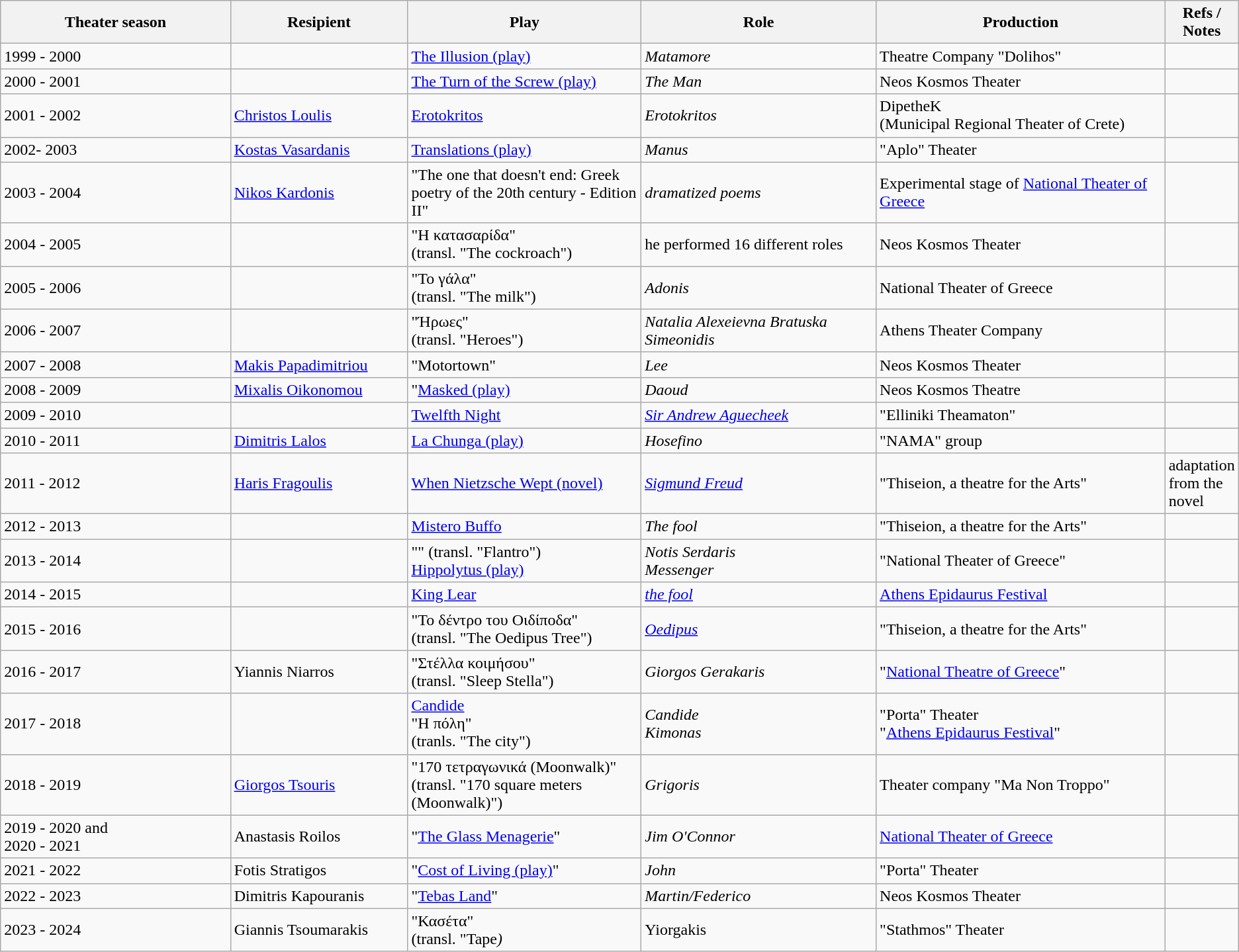<table class="wikitable"  font-size: 90%;">
<tr>
<th width="20%">Theater season</th>
<th width="15%">Resipient</th>
<th width="20%">Play</th>
<th width="20%">Role</th>
<th width="30%">Production</th>
<th width="20%">Refs / Notes</th>
</tr>
<tr>
<td>1999 - 2000</td>
<td></td>
<td><a href='#'>The Illusion (play)</a></td>
<td><em>Matamore</em></td>
<td>Theatre Company "Dolihos"</td>
<td></td>
</tr>
<tr>
<td>2000 - 2001</td>
<td></td>
<td><a href='#'>The Turn of the Screw (play)</a></td>
<td><em>The Man</em></td>
<td>Neos Kosmos Theater</td>
<td></td>
</tr>
<tr>
<td>2001 - 2002</td>
<td><a href='#'>Christos Loulis</a></td>
<td><a href='#'>Erotokritos</a></td>
<td><em>Erotokritos</em></td>
<td>DipetheK <br> (Μunicipal Regional Theater of Crete)</td>
<td></td>
</tr>
<tr>
<td>2002- 2003</td>
<td><a href='#'>Kostas Vasardanis</a></td>
<td><a href='#'>Translations (play)</a></td>
<td><em>Manus</em></td>
<td>"Aplo" Theater</td>
<td></td>
</tr>
<tr>
<td>2003 - 2004</td>
<td><a href='#'>Nikos Kardonis</a></td>
<td>"The one that doesn't end: Greek poetry of the 20th century - Edition II"</td>
<td><em>dramatized poems</em></td>
<td>Experimental stage of <a href='#'>National Theater of Greece</a></td>
<td></td>
</tr>
<tr>
<td>2004 - 2005</td>
<td></td>
<td>"Η κατασαρίδα" <br> (transl. "The cockroach")</td>
<td>he performed 16 different roles</td>
<td>Neos Kosmos Theater</td>
<td></td>
</tr>
<tr>
<td>2005 - 2006</td>
<td></td>
<td>"Το γάλα"  <br> (transl. "The milk")</td>
<td><em>Adonis</em></td>
<td>National Theater of Greece</td>
<td></td>
</tr>
<tr>
<td>2006 - 2007</td>
<td></td>
<td>"Ήρωες" <br> (transl. "Heroes")</td>
<td><em>Natalia Alexeievna Bratuska Simeonidis</em></td>
<td>Athens Theater Company</td>
<td></td>
</tr>
<tr>
<td>2007 - 2008</td>
<td><a href='#'>Makis Papadimitriou</a></td>
<td>"Motortown"</td>
<td><em>Lee</em></td>
<td>Neos Kosmos Theater</td>
<td></td>
</tr>
<tr>
<td>2008 - 2009</td>
<td><a href='#'>Mixalis Oikonomou</a></td>
<td>"<a href='#'>Masked (play)</a></td>
<td><em>Daoud</em></td>
<td>Neos Kosmos Theatre</td>
<td></td>
</tr>
<tr>
<td>2009 - 2010</td>
<td></td>
<td><a href='#'>Twelfth Night</a></td>
<td><em><a href='#'>Sir Andrew Aguecheek</a></em></td>
<td>"Elliniki Theamaton"</td>
<td></td>
</tr>
<tr>
<td>2010 - 2011</td>
<td><a href='#'>Dimitris Lalos</a></td>
<td><a href='#'>La Chunga (play)</a></td>
<td><em>Hosefino</em></td>
<td>"NAMA" group</td>
<td><br></td>
</tr>
<tr>
<td>2011 - 2012</td>
<td><a href='#'>Haris Fragoulis</a></td>
<td><a href='#'>When Nietzsche Wept (novel)</a></td>
<td><em><a href='#'>Sigmund Freud</a></em></td>
<td>"Thiseion, a theatre for the Arts"</td>
<td> adaptation from the novel</td>
</tr>
<tr>
<td>2012 - 2013</td>
<td></td>
<td><a href='#'>Mistero Buffo</a></td>
<td><em>The fool</em></td>
<td>"Thiseion, a theatre for the Arts"</td>
<td></td>
</tr>
<tr>
<td>2013 - 2014</td>
<td></td>
<td>"" (transl. "Flantro") <br> <a href='#'>Hippolytus (play)</a></td>
<td><em>Notis Serdaris</em> <br> <em>Messenger</em></td>
<td>"National Theater of Greece"</td>
<td></td>
</tr>
<tr>
<td>2014 - 2015</td>
<td></td>
<td><a href='#'>King Lear</a></td>
<td><em><a href='#'>the fool</a></em></td>
<td><a href='#'>Athens Epidaurus Festival</a></td>
<td></td>
</tr>
<tr>
<td>2015 - 2016</td>
<td></td>
<td>"Το δέντρο του Οιδίποδα" <br> (transl. "The Oedipus Tree")</td>
<td><em><a href='#'>Oedipus</a></em></td>
<td>"Thiseion, a theatre for the Arts"</td>
<td></td>
</tr>
<tr>
<td>2016 - 2017</td>
<td>Yiannis Niarros</td>
<td>"Στέλλα κοιμήσου" <br> (transl. "Sleep Stella")</td>
<td><em>Giorgos Gerakaris</em></td>
<td>"<a href='#'>National Theatre of Greece</a>"</td>
<td></td>
</tr>
<tr>
<td>2017 - 2018</td>
<td></td>
<td><a href='#'>Candide</a> <br> "Η πόλη" <br> (tranls. "The city")</td>
<td><em>Candide</em> <br> <em>Kimonas</em></td>
<td>"Porta" Theater <br> "<a href='#'>Athens Epidaurus Festival</a>"</td>
<td></td>
</tr>
<tr>
<td>2018 - 2019</td>
<td><a href='#'>Giorgos Tsouris</a></td>
<td>"170 τετραγωνικά (Moonwalk)" <br> (transl. "170 square meters  (Moonwalk)")</td>
<td><em>Grigoris</em></td>
<td>Theater company "Ma Non Troppo"</td>
<td></td>
</tr>
<tr>
<td>2019 - 2020 and <br>2020 - 2021 </td>
<td>Anastasis Roilos</td>
<td>"<a href='#'>The Glass Menagerie</a>"</td>
<td><em>Jim O'Connor</em></td>
<td><a href='#'>National Theater of Greece</a></td>
<td> </td>
</tr>
<tr>
<td>2021 - 2022</td>
<td>Fotis Stratigos</td>
<td>"<a href='#'>Cost of Living (play)</a>"</td>
<td><em>John</em></td>
<td>"Porta" Theater</td>
<td></td>
</tr>
<tr>
<td>2022 - 2023</td>
<td>Dimitris Kapouranis</td>
<td>"<a href='#'>Tebas Land</a>"</td>
<td><em>Martin/Federico</em></td>
<td>Neos Kosmos Theater</td>
<td> </td>
</tr>
<tr>
<td>2023 - 2024</td>
<td>Giannis Tsoumarakis</td>
<td>"Κασέτα" <br> (transl. "Tape<em>)</td>
<td>Yiorgakis</td>
<td>"Stathmos" Theater</td>
<td></td>
</tr>
</table>
